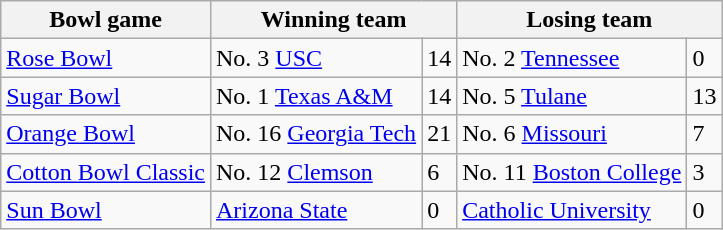<table class="wikitable">
<tr>
<th>Bowl game</th>
<th colspan="2">Winning team</th>
<th colspan="2">Losing team</th>
</tr>
<tr>
<td><a href='#'>Rose Bowl</a></td>
<td>No. 3 <a href='#'>USC</a></td>
<td>14</td>
<td>No. 2 <a href='#'>Tennessee</a></td>
<td>0</td>
</tr>
<tr>
<td><a href='#'>Sugar Bowl</a></td>
<td>No. 1 <a href='#'>Texas A&M</a></td>
<td>14</td>
<td>No. 5 <a href='#'>Tulane</a></td>
<td>13</td>
</tr>
<tr>
<td><a href='#'>Orange Bowl</a></td>
<td>No. 16 <a href='#'>Georgia Tech</a></td>
<td>21</td>
<td>No. 6 <a href='#'>Missouri</a></td>
<td>7</td>
</tr>
<tr>
<td><a href='#'>Cotton Bowl Classic</a></td>
<td>No. 12 <a href='#'>Clemson</a></td>
<td>6</td>
<td>No. 11 <a href='#'>Boston College</a></td>
<td>3</td>
</tr>
<tr>
<td><a href='#'>Sun Bowl</a></td>
<td><a href='#'>Arizona State</a></td>
<td>0</td>
<td><a href='#'>Catholic University</a></td>
<td>0</td>
</tr>
</table>
